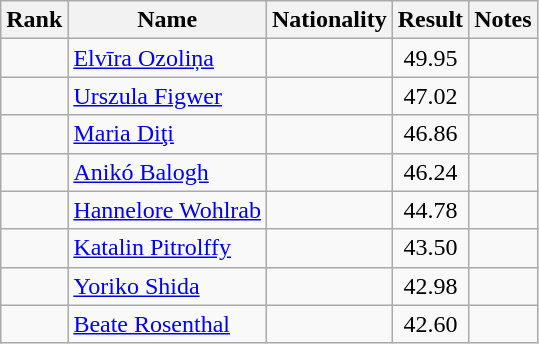<table class="wikitable sortable" style="text-align:center">
<tr>
<th>Rank</th>
<th>Name</th>
<th>Nationality</th>
<th>Result</th>
<th>Notes</th>
</tr>
<tr>
<td></td>
<td align=left><a href='#'>Elvīra Ozoliņa</a></td>
<td align=left></td>
<td>49.95</td>
<td></td>
</tr>
<tr>
<td></td>
<td align=left><a href='#'>Urszula Figwer</a></td>
<td align=left></td>
<td>47.02</td>
<td></td>
</tr>
<tr>
<td></td>
<td align=left><a href='#'>Maria Diţi</a></td>
<td align=left></td>
<td>46.86</td>
<td></td>
</tr>
<tr>
<td></td>
<td align=left><a href='#'>Anikó Balogh</a></td>
<td align=left></td>
<td>46.24</td>
<td></td>
</tr>
<tr>
<td></td>
<td align=left><a href='#'>Hannelore Wohlrab</a></td>
<td align=left></td>
<td>44.78</td>
<td></td>
</tr>
<tr>
<td></td>
<td align=left><a href='#'>Katalin Pitrolffy</a></td>
<td align=left></td>
<td>43.50</td>
<td></td>
</tr>
<tr>
<td></td>
<td align=left><a href='#'>Yoriko Shida</a></td>
<td align=left></td>
<td>42.98</td>
<td></td>
</tr>
<tr>
<td></td>
<td align=left><a href='#'>Beate Rosenthal</a></td>
<td align=left></td>
<td>42.60</td>
<td></td>
</tr>
</table>
